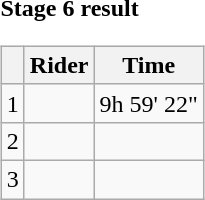<table>
<tr>
<td><strong>Stage 6 result</strong><br><table class="wikitable">
<tr>
<th></th>
<th>Rider</th>
<th>Time</th>
</tr>
<tr>
<td>1</td>
<td></td>
<td align="right">9h 59' 22"</td>
</tr>
<tr>
<td>2</td>
<td></td>
<td align="right"></td>
</tr>
<tr>
<td>3</td>
<td></td>
<td align="right"></td>
</tr>
</table>
</td>
</tr>
</table>
